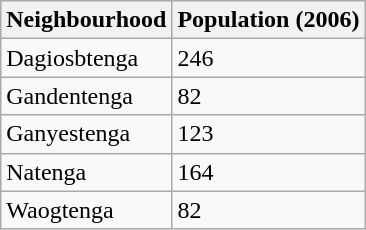<table class="wikitable">
<tr>
<th>Neighbourhood</th>
<th>Population (2006)</th>
</tr>
<tr>
<td>Dagiosbtenga</td>
<td>246</td>
</tr>
<tr>
<td>Gandentenga</td>
<td>82</td>
</tr>
<tr>
<td>Ganyestenga</td>
<td>123</td>
</tr>
<tr>
<td>Natenga</td>
<td>164</td>
</tr>
<tr>
<td>Waogtenga</td>
<td>82</td>
</tr>
</table>
